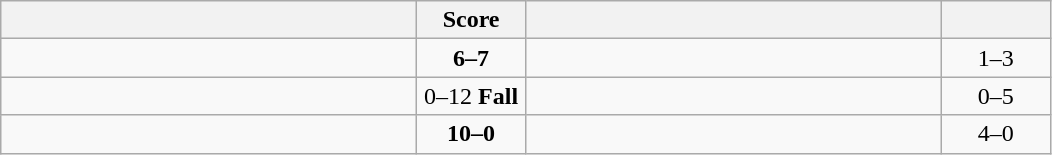<table class="wikitable" style="text-align: center; ">
<tr>
<th align="right" width="270"></th>
<th width="65">Score</th>
<th align="left" width="270"></th>
<th width="65"></th>
</tr>
<tr>
<td align="left"></td>
<td><strong>6–7</strong></td>
<td align="left"><strong></strong></td>
<td>1–3 <strong></strong></td>
</tr>
<tr>
<td align="left"></td>
<td>0–12 <strong>Fall</strong></td>
<td align="left"><strong></strong></td>
<td>0–5 <strong></strong></td>
</tr>
<tr>
<td align="left"><strong></strong></td>
<td><strong>10–0 </strong></td>
<td align="left"></td>
<td>4–0 <strong></strong></td>
</tr>
</table>
